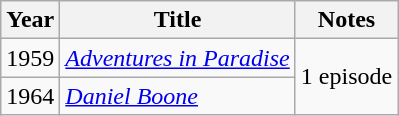<table class="wikitable">
<tr>
<th>Year</th>
<th>Title</th>
<th>Notes</th>
</tr>
<tr>
<td>1959</td>
<td><em><a href='#'>Adventures in Paradise</a></em></td>
<td rowspan=2>1 episode</td>
</tr>
<tr>
<td>1964</td>
<td><em><a href='#'>Daniel Boone</a></em></td>
</tr>
</table>
